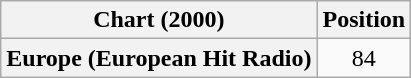<table class="wikitable plainrowheaders" style="text-align:center">
<tr>
<th>Chart (2000)</th>
<th>Position</th>
</tr>
<tr>
<th scope="row">Europe (European Hit Radio)</th>
<td>84</td>
</tr>
</table>
